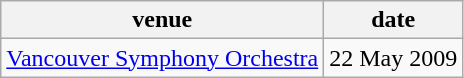<table class="wikitable">
<tr>
<th>venue</th>
<th>date</th>
</tr>
<tr>
<td><a href='#'>Vancouver Symphony Orchestra</a></td>
<td>22 May 2009</td>
</tr>
</table>
